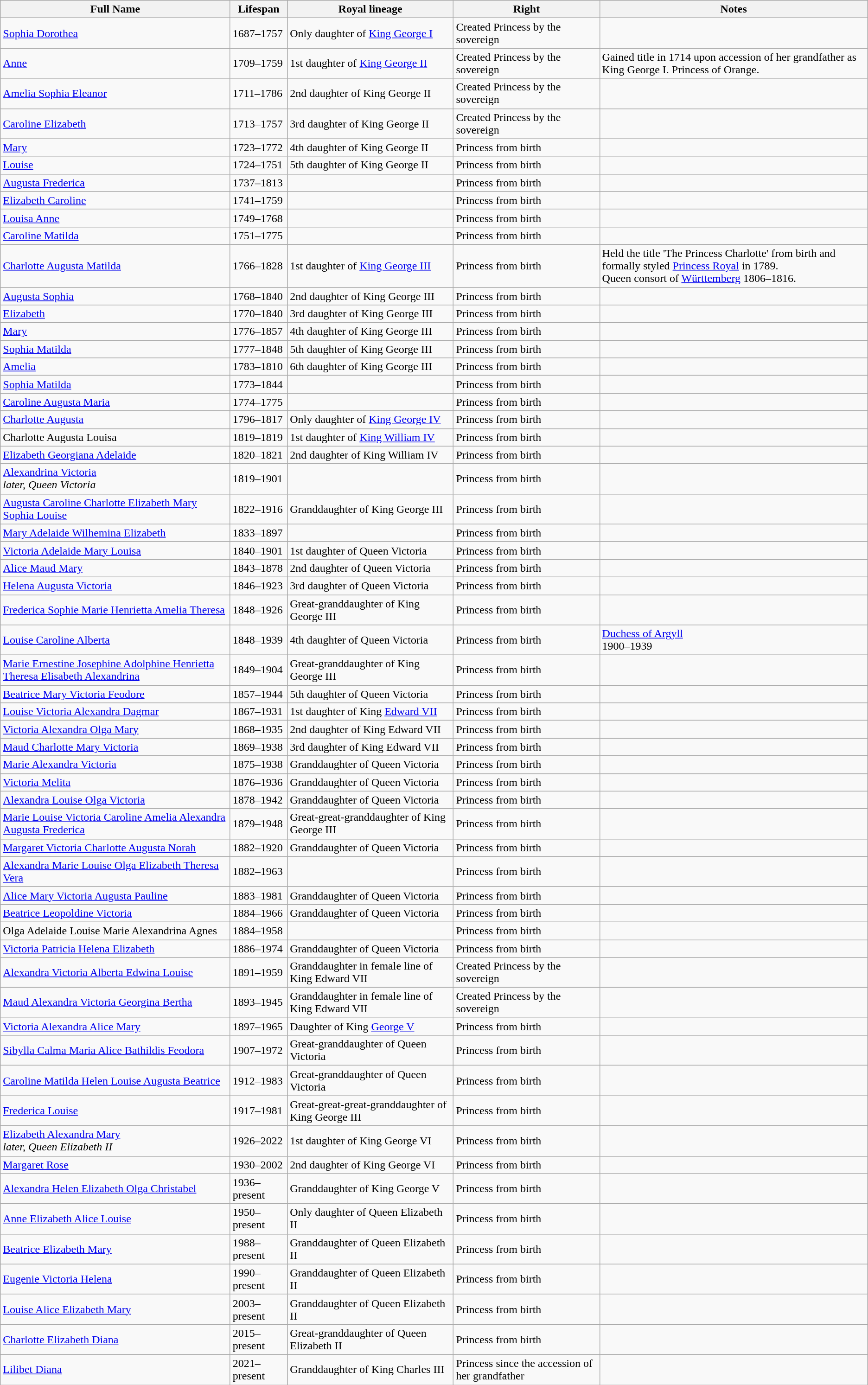<table class="wikitable sortable">
<tr>
<th>Full Name</th>
<th>Lifespan</th>
<th>Royal lineage</th>
<th>Right</th>
<th class=unsortable>Notes</th>
</tr>
<tr>
<td><a href='#'>Sophia Dorothea</a></td>
<td>1687–1757</td>
<td>Only daughter of <a href='#'>King George I</a></td>
<td>Created Princess by the sovereign</td>
<td></td>
</tr>
<tr>
<td><a href='#'>Anne</a></td>
<td>1709–1759</td>
<td>1st daughter of <a href='#'>King George II</a></td>
<td>Created Princess by the sovereign</td>
<td>Gained title in 1714 upon accession of her grandfather as King George I. Princess of Orange.</td>
</tr>
<tr>
<td><a href='#'>Amelia Sophia Eleanor</a></td>
<td>1711–1786</td>
<td>2nd daughter of King George II</td>
<td>Created Princess by the sovereign</td>
<td></td>
</tr>
<tr>
<td><a href='#'>Caroline Elizabeth</a></td>
<td>1713–1757</td>
<td>3rd daughter of King George II</td>
<td>Created Princess by the sovereign</td>
<td></td>
</tr>
<tr>
<td><a href='#'>Mary</a></td>
<td>1723–1772</td>
<td>4th daughter of King George II</td>
<td>Princess from birth</td>
<td></td>
</tr>
<tr>
<td><a href='#'>Louise</a></td>
<td>1724–1751</td>
<td>5th daughter of King George II</td>
<td>Princess from birth</td>
<td></td>
</tr>
<tr>
<td><a href='#'>Augusta Frederica</a></td>
<td>1737–1813</td>
<td></td>
<td>Princess from birth</td>
<td></td>
</tr>
<tr>
<td><a href='#'>Elizabeth Caroline</a></td>
<td>1741–1759</td>
<td></td>
<td>Princess from birth</td>
<td></td>
</tr>
<tr>
<td><a href='#'>Louisa Anne</a></td>
<td>1749–1768</td>
<td></td>
<td>Princess from birth</td>
<td></td>
</tr>
<tr>
<td><a href='#'>Caroline Matilda</a></td>
<td>1751–1775</td>
<td></td>
<td>Princess from birth</td>
<td></td>
</tr>
<tr>
<td><a href='#'>Charlotte Augusta Matilda</a></td>
<td>1766–1828</td>
<td>1st daughter of <a href='#'>King George III</a></td>
<td>Princess from birth</td>
<td>Held the title 'The Princess Charlotte' from birth and formally styled <a href='#'>Princess Royal</a> in 1789.<br>Queen consort of <a href='#'>Württemberg</a> 1806–1816.</td>
</tr>
<tr>
<td><a href='#'>Augusta Sophia</a></td>
<td>1768–1840</td>
<td>2nd daughter of King George III</td>
<td>Princess from birth</td>
<td></td>
</tr>
<tr>
<td><a href='#'>Elizabeth</a></td>
<td>1770–1840</td>
<td>3rd daughter of King George III</td>
<td>Princess from birth</td>
<td></td>
</tr>
<tr>
<td><a href='#'>Mary</a></td>
<td>1776–1857</td>
<td>4th daughter of King George III</td>
<td>Princess from birth</td>
<td></td>
</tr>
<tr>
<td><a href='#'>Sophia Matilda</a></td>
<td>1777–1848</td>
<td>5th daughter of King George III</td>
<td>Princess from birth</td>
<td></td>
</tr>
<tr>
<td><a href='#'>Amelia</a></td>
<td>1783–1810</td>
<td>6th daughter of King George III</td>
<td>Princess from birth</td>
<td></td>
</tr>
<tr>
<td><a href='#'>Sophia Matilda</a></td>
<td>1773–1844</td>
<td></td>
<td>Princess from birth</td>
<td></td>
</tr>
<tr>
<td><a href='#'>Caroline Augusta Maria</a></td>
<td>1774–1775</td>
<td></td>
<td>Princess from birth</td>
<td></td>
</tr>
<tr>
<td><a href='#'>Charlotte Augusta</a></td>
<td>1796–1817</td>
<td>Only daughter of <a href='#'>King George IV</a></td>
<td>Princess from birth</td>
<td></td>
</tr>
<tr>
<td>Charlotte Augusta Louisa</td>
<td>1819–1819</td>
<td>1st daughter of <a href='#'>King William IV</a></td>
<td>Princess from birth</td>
<td></td>
</tr>
<tr>
<td><a href='#'>Elizabeth Georgiana Adelaide</a></td>
<td>1820–1821</td>
<td>2nd daughter of King William IV</td>
<td>Princess from birth</td>
<td></td>
</tr>
<tr>
<td><a href='#'>Alexandrina Victoria</a><br><em>later, Queen Victoria</em></td>
<td>1819–1901</td>
<td></td>
<td>Princess from birth</td>
<td></td>
</tr>
<tr>
<td><a href='#'>Augusta Caroline Charlotte Elizabeth Mary Sophia Louise</a></td>
<td>1822–1916</td>
<td>Granddaughter of King George III</td>
<td>Princess from birth</td>
<td></td>
</tr>
<tr>
<td><a href='#'>Mary Adelaide Wilhemina Elizabeth</a></td>
<td>1833–1897</td>
<td></td>
<td>Princess from birth</td>
<td></td>
</tr>
<tr>
<td><a href='#'>Victoria Adelaide Mary Louisa</a></td>
<td>1840–1901</td>
<td>1st daughter of Queen Victoria</td>
<td>Princess from birth</td>
<td></td>
</tr>
<tr>
<td><a href='#'>Alice Maud Mary</a></td>
<td>1843–1878</td>
<td>2nd daughter of Queen Victoria</td>
<td>Princess from birth</td>
<td></td>
</tr>
<tr>
<td><a href='#'>Helena Augusta Victoria</a></td>
<td>1846–1923</td>
<td>3rd daughter of Queen Victoria</td>
<td>Princess from birth</td>
<td> </td>
</tr>
<tr>
<td><a href='#'>Frederica Sophie Marie Henrietta Amelia Theresa</a></td>
<td>1848–1926</td>
<td>Great-granddaughter of King George III</td>
<td>Princess from birth</td>
<td></td>
</tr>
<tr>
<td><a href='#'>Louise Caroline Alberta</a></td>
<td>1848–1939</td>
<td>4th daughter of Queen Victoria</td>
<td>Princess from birth</td>
<td><a href='#'>Duchess of Argyll</a><br>1900–1939</td>
</tr>
<tr>
<td><a href='#'>Marie Ernestine Josephine Adolphine Henrietta Theresa Elisabeth Alexandrina</a></td>
<td>1849–1904</td>
<td>Great-granddaughter of King George III</td>
<td>Princess from birth</td>
<td></td>
</tr>
<tr>
<td><a href='#'>Beatrice Mary Victoria Feodore</a></td>
<td>1857–1944</td>
<td>5th daughter of Queen Victoria</td>
<td>Princess from birth</td>
<td></td>
</tr>
<tr>
<td><a href='#'>Louise Victoria Alexandra Dagmar</a></td>
<td>1867–1931</td>
<td>1st daughter of King <a href='#'>Edward VII</a></td>
<td>Princess from birth</td>
<td></td>
</tr>
<tr>
<td><a href='#'>Victoria Alexandra Olga Mary</a></td>
<td>1868–1935</td>
<td>2nd daughter of King Edward VII</td>
<td>Princess from birth</td>
<td></td>
</tr>
<tr>
<td><a href='#'>Maud Charlotte Mary Victoria</a></td>
<td>1869–1938</td>
<td>3rd daughter of King Edward VII</td>
<td>Princess from birth</td>
<td></td>
</tr>
<tr>
<td><a href='#'>Marie Alexandra Victoria</a></td>
<td>1875–1938</td>
<td>Granddaughter of Queen Victoria</td>
<td>Princess from birth</td>
<td></td>
</tr>
<tr>
<td><a href='#'>Victoria Melita</a></td>
<td>1876–1936</td>
<td>Granddaughter of Queen Victoria</td>
<td>Princess from birth</td>
<td></td>
</tr>
<tr>
<td><a href='#'>Alexandra Louise Olga Victoria</a></td>
<td>1878–1942</td>
<td>Granddaughter of Queen Victoria</td>
<td>Princess from birth</td>
<td></td>
</tr>
<tr>
<td><a href='#'>Marie Louise Victoria Caroline Amelia Alexandra Augusta Frederica</a></td>
<td>1879–1948</td>
<td>Great-great-granddaughter of King George III</td>
<td>Princess from birth</td>
<td></td>
</tr>
<tr>
<td><a href='#'>Margaret Victoria Charlotte Augusta Norah</a></td>
<td>1882–1920</td>
<td>Granddaughter of Queen Victoria</td>
<td>Princess from birth</td>
<td></td>
</tr>
<tr>
<td><a href='#'>Alexandra Marie Louise Olga Elizabeth Theresa Vera</a></td>
<td>1882–1963</td>
<td></td>
<td>Princess from birth</td>
<td></td>
</tr>
<tr>
<td><a href='#'>Alice Mary Victoria Augusta Pauline</a></td>
<td>1883–1981</td>
<td>Granddaughter of Queen Victoria</td>
<td>Princess from birth</td>
<td></td>
</tr>
<tr>
<td><a href='#'>Beatrice Leopoldine Victoria</a></td>
<td>1884–1966</td>
<td>Granddaughter of Queen Victoria</td>
<td>Princess from birth</td>
<td></td>
</tr>
<tr>
<td>Olga Adelaide Louise Marie Alexandrina Agnes</td>
<td>1884–1958</td>
<td></td>
<td>Princess from birth</td>
<td></td>
</tr>
<tr>
<td><a href='#'>Victoria Patricia Helena Elizabeth</a></td>
<td>1886–1974</td>
<td>Granddaughter of Queen Victoria</td>
<td>Princess from birth</td>
<td></td>
</tr>
<tr>
<td><a href='#'>Alexandra Victoria Alberta Edwina Louise</a></td>
<td>1891–1959</td>
<td>Granddaughter in female line of King Edward VII</td>
<td>Created Princess by the sovereign</td>
<td></td>
</tr>
<tr>
<td><a href='#'>Maud Alexandra Victoria Georgina Bertha</a></td>
<td>1893–1945</td>
<td>Granddaughter in female line of King Edward VII</td>
<td>Created Princess by the sovereign</td>
<td></td>
</tr>
<tr>
<td><a href='#'>Victoria Alexandra Alice Mary</a></td>
<td>1897–1965</td>
<td>Daughter of King <a href='#'>George V</a></td>
<td>Princess from birth</td>
<td></td>
</tr>
<tr>
<td><a href='#'>Sibylla Calma Maria Alice Bathildis Feodora</a></td>
<td>1907–1972</td>
<td>Great-granddaughter of Queen Victoria</td>
<td>Princess from birth</td>
<td></td>
</tr>
<tr>
<td><a href='#'>Caroline Matilda Helen Louise Augusta Beatrice</a></td>
<td>1912–1983</td>
<td>Great-granddaughter of Queen Victoria</td>
<td>Princess from birth</td>
<td></td>
</tr>
<tr>
<td><a href='#'>Frederica Louise</a></td>
<td>1917–1981</td>
<td>Great-great-great-granddaughter of King George III</td>
<td>Princess from birth</td>
<td></td>
</tr>
<tr>
<td><a href='#'>Elizabeth Alexandra Mary</a><br><em>later, Queen Elizabeth II</em></td>
<td>1926–2022</td>
<td>1st daughter of King George VI</td>
<td>Princess from birth</td>
<td></td>
</tr>
<tr>
<td><a href='#'>Margaret Rose</a></td>
<td>1930–2002</td>
<td>2nd daughter of King George VI</td>
<td>Princess from birth</td>
<td></td>
</tr>
<tr>
<td><a href='#'>Alexandra Helen Elizabeth Olga Christabel</a></td>
<td>1936–present</td>
<td>Granddaughter of King George V</td>
<td>Princess from birth</td>
<td></td>
</tr>
<tr>
<td><a href='#'>Anne Elizabeth Alice Louise</a></td>
<td>1950–present</td>
<td>Only daughter of Queen Elizabeth II</td>
<td>Princess from birth</td>
<td></td>
</tr>
<tr>
<td><a href='#'>Beatrice Elizabeth Mary</a></td>
<td>1988–present</td>
<td>Granddaughter of Queen Elizabeth II</td>
<td>Princess from birth</td>
<td></td>
</tr>
<tr>
<td><a href='#'>Eugenie Victoria Helena</a></td>
<td>1990–present</td>
<td>Granddaughter of Queen Elizabeth II</td>
<td>Princess from birth</td>
<td></td>
</tr>
<tr>
<td><a href='#'>Louise Alice Elizabeth Mary</a></td>
<td>2003–present</td>
<td>Granddaughter of Queen Elizabeth II</td>
<td>Princess from birth</td>
<td></td>
</tr>
<tr>
<td><a href='#'>Charlotte Elizabeth Diana</a></td>
<td>2015–present</td>
<td>Great-granddaughter of Queen Elizabeth II</td>
<td>Princess from birth</td>
<td></td>
</tr>
<tr>
<td><a href='#'>Lilibet Diana</a></td>
<td>2021–present</td>
<td>Granddaughter of King Charles III</td>
<td>Princess since the accession of her grandfather</td>
<td></td>
</tr>
</table>
